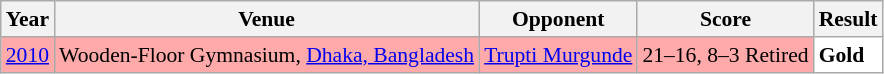<table class="sortable wikitable" style="font-size: 90%;">
<tr>
<th>Year</th>
<th>Venue</th>
<th>Opponent</th>
<th>Score</th>
<th>Result</th>
</tr>
<tr style="background:#FFAAAA">
<td align="center"><a href='#'>2010</a></td>
<td align="left">Wooden-Floor Gymnasium, <a href='#'>Dhaka, Bangladesh</a></td>
<td align="left"> <a href='#'>Trupti Murgunde</a></td>
<td align="left">21–16, 8–3 Retired</td>
<td style="text-align:left; background:white"> <strong>Gold</strong></td>
</tr>
</table>
